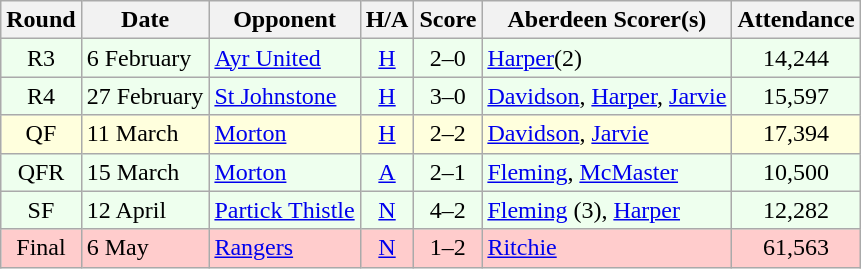<table class="wikitable" style="text-align:center">
<tr>
<th>Round</th>
<th>Date</th>
<th>Opponent</th>
<th>H/A</th>
<th>Score</th>
<th>Aberdeen Scorer(s)</th>
<th>Attendance</th>
</tr>
<tr style="background:#efe;">
<td>R3</td>
<td align=left>6 February</td>
<td align=left><a href='#'>Ayr United</a></td>
<td><a href='#'>H</a></td>
<td>2–0</td>
<td align=left><a href='#'>Harper</a>(2)</td>
<td>14,244</td>
</tr>
<tr style="background:#efe;">
<td>R4</td>
<td align=left>27 February</td>
<td align=left><a href='#'>St Johnstone</a></td>
<td><a href='#'>H</a></td>
<td>3–0</td>
<td align=left><a href='#'>Davidson</a>, <a href='#'>Harper</a>, <a href='#'>Jarvie</a></td>
<td>15,597</td>
</tr>
<tr style="background:#ffd;">
<td>QF</td>
<td align=left>11 March</td>
<td align=left><a href='#'>Morton</a></td>
<td><a href='#'>H</a></td>
<td>2–2</td>
<td align=left><a href='#'>Davidson</a>, <a href='#'>Jarvie</a></td>
<td>17,394</td>
</tr>
<tr style="background:#efe;">
<td>QFR</td>
<td align=left>15 March</td>
<td align=left><a href='#'>Morton</a></td>
<td><a href='#'>A</a></td>
<td>2–1</td>
<td align=left><a href='#'>Fleming</a>, <a href='#'>McMaster</a></td>
<td>10,500</td>
</tr>
<tr style="background:#efe;">
<td>SF</td>
<td align=left>12 April</td>
<td align=left><a href='#'>Partick Thistle</a></td>
<td><a href='#'>N</a></td>
<td>4–2</td>
<td align=left><a href='#'>Fleming</a> (3), <a href='#'>Harper</a></td>
<td>12,282</td>
</tr>
<tr style="background:#fcc;">
<td>Final</td>
<td align=left>6 May</td>
<td align=left><a href='#'>Rangers</a></td>
<td><a href='#'>N</a></td>
<td>1–2</td>
<td align=left><a href='#'>Ritchie</a></td>
<td>61,563</td>
</tr>
</table>
